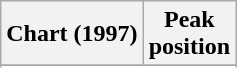<table class="wikitable plainrowheaders">
<tr>
<th>Chart (1997)</th>
<th>Peak<br>position</th>
</tr>
<tr>
</tr>
<tr>
</tr>
</table>
